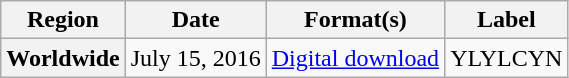<table class="wikitable plainrowheaders">
<tr>
<th scope="col">Region</th>
<th scope="col">Date</th>
<th scope="col">Format(s)</th>
<th scope="col">Label</th>
</tr>
<tr>
<th scope="row">Worldwide</th>
<td>July 15, 2016</td>
<td><a href='#'>Digital download</a></td>
<td>YLYLCYN</td>
</tr>
</table>
